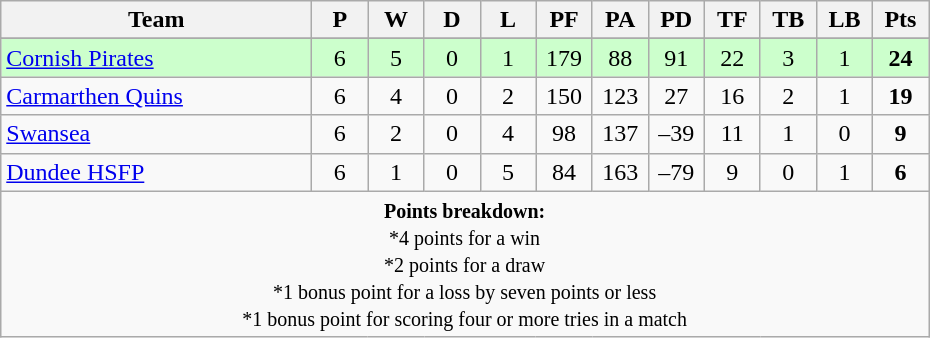<table class="wikitable" style="text-align: center;">
<tr>
<th style="width:200px;">Team</th>
<th width="30">P</th>
<th width="30">W</th>
<th width="30">D</th>
<th width="30">L</th>
<th width="30">PF</th>
<th width="30">PA</th>
<th width="30">PD</th>
<th width="30">TF</th>
<th width="30">TB</th>
<th width="30">LB</th>
<th width="30">Pts<br></th>
</tr>
<tr>
</tr>
<tr style="background:#ccffcc;">
<td align="left"> <a href='#'>Cornish Pirates</a></td>
<td>6</td>
<td>5</td>
<td>0</td>
<td>1</td>
<td>179</td>
<td>88</td>
<td>91</td>
<td>22</td>
<td>3</td>
<td>1</td>
<td><strong>24</strong></td>
</tr>
<tr>
<td align="left"> <a href='#'>Carmarthen Quins</a></td>
<td>6</td>
<td>4</td>
<td>0</td>
<td>2</td>
<td>150</td>
<td>123</td>
<td>27</td>
<td>16</td>
<td>2</td>
<td>1</td>
<td><strong>19</strong></td>
</tr>
<tr>
<td align="left"> <a href='#'>Swansea</a></td>
<td>6</td>
<td>2</td>
<td>0</td>
<td>4</td>
<td>98</td>
<td>137</td>
<td>–39</td>
<td>11</td>
<td>1</td>
<td>0</td>
<td><strong>9</strong></td>
</tr>
<tr>
<td align="left"> <a href='#'>Dundee HSFP</a></td>
<td>6</td>
<td>1</td>
<td>0</td>
<td>5</td>
<td>84</td>
<td>163</td>
<td>–79</td>
<td>9</td>
<td>0</td>
<td>1</td>
<td><strong>6</strong></td>
</tr>
<tr>
<td colspan="14" style="border:0px"><small><strong>Points breakdown:</strong><br>*4 points for a win<br>*2 points for a draw<br>*1 bonus point for a loss by seven points or less<br>*1 bonus point for scoring four or more tries in a match</small></td>
</tr>
</table>
